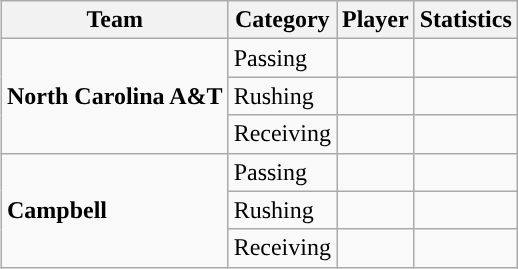<table class="wikitable" style="float: right;">
<tr>
<th>Team</th>
<th>Category</th>
<th>Player</th>
<th>Statistics</th>
</tr>
<tr>
<td rowspan=3><strong>North Carolina A&T</strong></td>
<td>Passing</td>
<td></td>
<td></td>
</tr>
<tr>
<td>Rushing</td>
<td></td>
<td></td>
</tr>
<tr>
<td>Receiving</td>
<td></td>
<td></td>
</tr>
<tr>
<td rowspan=3><strong>Campbell</strong></td>
<td>Passing</td>
<td></td>
<td></td>
</tr>
<tr>
<td>Rushing</td>
<td></td>
<td></td>
</tr>
<tr>
<td>Receiving</td>
<td></td>
<td></td>
</tr>
</table>
